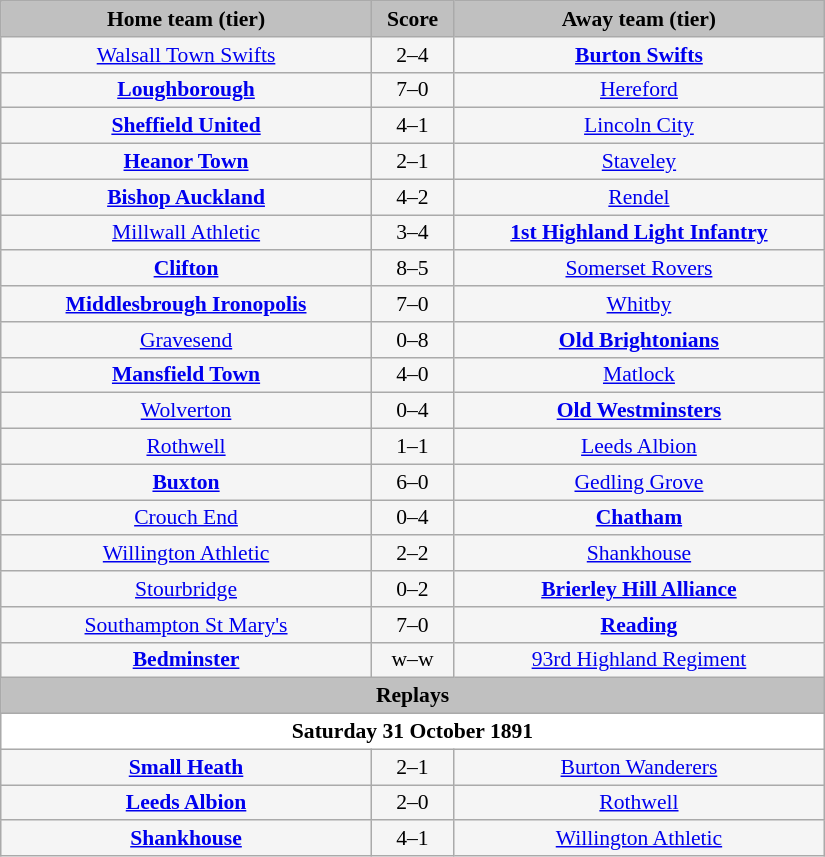<table class="wikitable" style="width: 550px; background:WhiteSmoke; text-align:center; font-size:90%">
<tr>
<td scope="col" style="width: 45.00%; background:silver;"><strong>Home team (tier)</strong></td>
<td scope="col" style="width: 10.00%; background:silver;"><strong>Score</strong></td>
<td scope="col" style="width: 45.00%; background:silver;"><strong>Away team (tier)</strong></td>
</tr>
<tr>
<td><a href='#'>Walsall Town Swifts</a></td>
<td>2–4</td>
<td><strong><a href='#'>Burton Swifts</a></strong></td>
</tr>
<tr>
<td><strong><a href='#'>Loughborough</a></strong></td>
<td>7–0</td>
<td><a href='#'>Hereford</a></td>
</tr>
<tr>
<td><strong><a href='#'>Sheffield United</a></strong></td>
<td>4–1</td>
<td><a href='#'>Lincoln City</a></td>
</tr>
<tr>
<td><strong><a href='#'>Heanor Town</a></strong></td>
<td>2–1</td>
<td><a href='#'>Staveley</a></td>
</tr>
<tr>
<td><strong><a href='#'>Bishop Auckland</a></strong></td>
<td>4–2</td>
<td><a href='#'>Rendel</a></td>
</tr>
<tr>
<td><a href='#'>Millwall Athletic</a></td>
<td>3–4</td>
<td><strong><a href='#'>1st Highland Light Infantry</a></strong></td>
</tr>
<tr>
<td><strong><a href='#'>Clifton</a></strong></td>
<td>8–5</td>
<td><a href='#'>Somerset Rovers</a></td>
</tr>
<tr>
<td><strong><a href='#'>Middlesbrough Ironopolis</a></strong></td>
<td>7–0</td>
<td><a href='#'>Whitby</a></td>
</tr>
<tr>
<td><a href='#'>Gravesend</a></td>
<td>0–8</td>
<td><strong><a href='#'>Old Brightonians</a></strong></td>
</tr>
<tr>
<td><strong><a href='#'>Mansfield Town</a></strong></td>
<td>4–0</td>
<td><a href='#'>Matlock</a></td>
</tr>
<tr>
<td><a href='#'>Wolverton</a></td>
<td>0–4</td>
<td><strong><a href='#'>Old Westminsters</a></strong></td>
</tr>
<tr>
<td><a href='#'>Rothwell</a></td>
<td>1–1</td>
<td><a href='#'>Leeds Albion</a></td>
</tr>
<tr>
<td><strong><a href='#'>Buxton</a></strong></td>
<td>6–0</td>
<td><a href='#'>Gedling Grove</a></td>
</tr>
<tr>
<td><a href='#'>Crouch End</a></td>
<td>0–4</td>
<td><strong><a href='#'>Chatham</a></strong></td>
</tr>
<tr>
<td><a href='#'>Willington Athletic</a></td>
<td>2–2</td>
<td><a href='#'>Shankhouse</a></td>
</tr>
<tr>
<td><a href='#'>Stourbridge</a></td>
<td>0–2</td>
<td><strong><a href='#'>Brierley Hill Alliance</a></strong></td>
</tr>
<tr>
<td><a href='#'>Southampton St Mary's</a></td>
<td>7–0</td>
<td><strong><a href='#'>Reading</a></strong></td>
</tr>
<tr>
<td><strong><a href='#'>Bedminster</a></strong></td>
<td>w–w</td>
<td><a href='#'>93rd Highland Regiment</a></td>
</tr>
<tr>
<td colspan="3" style= background:Silver><strong>Replays</strong></td>
</tr>
<tr>
<td colspan="3" style= background:White><strong>Saturday 31 October 1891</strong></td>
</tr>
<tr>
<td><strong><a href='#'>Small Heath</a></strong></td>
<td>2–1</td>
<td><a href='#'>Burton Wanderers</a></td>
</tr>
<tr>
<td><strong><a href='#'>Leeds Albion</a></strong></td>
<td>2–0</td>
<td><a href='#'>Rothwell</a></td>
</tr>
<tr>
<td><strong><a href='#'>Shankhouse</a></strong></td>
<td>4–1</td>
<td><a href='#'>Willington Athletic</a></td>
</tr>
</table>
